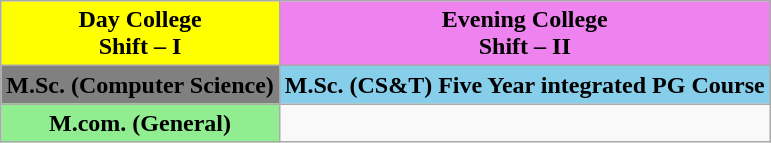<table class="wikitable">
<tr>
<th style="background:yellow"><strong>Day College</strong><br>Shift – I</th>
<th style="background:violet"><strong>Evening College</strong><br>Shift – II</th>
</tr>
<tr>
<th style="background:grey">M.Sc. (Computer Science)</th>
<th style="background:skyblue">M.Sc. (CS&T) Five Year integrated PG Course</th>
</tr>
<tr>
<th style="background:lightgreen">M.com. (General)</th>
</tr>
</table>
